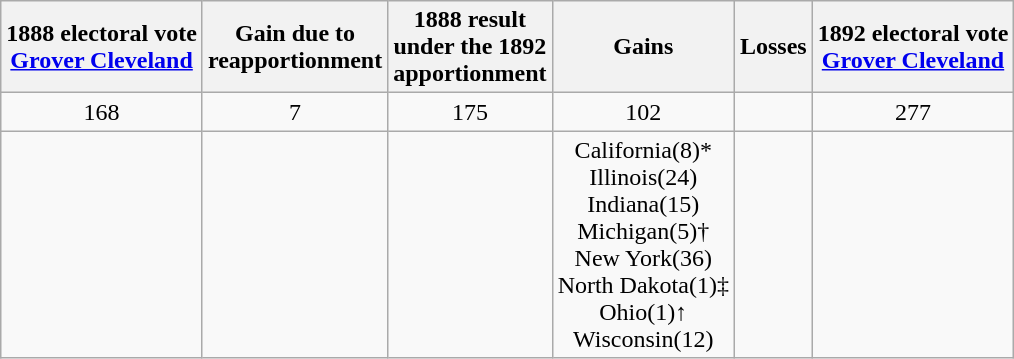<table class="wikitable" style="text-align:center">
<tr>
<th>1888 electoral vote<br><a href='#'>Grover Cleveland</a></th>
<th>Gain due to<br>reapportionment</th>
<th>1888 result<br>under the 1892<br>apportionment</th>
<th>Gains</th>
<th>Losses</th>
<th>1892 electoral vote<br><a href='#'>Grover Cleveland</a></th>
</tr>
<tr>
<td>168</td>
<td> 7</td>
<td>175</td>
<td> 102</td>
<td></td>
<td>277</td>
</tr>
<tr>
<td></td>
<td></td>
<td></td>
<td>California(8)*<br>Illinois(24)<br>Indiana(15)<br>Michigan(5)†<br>New York(36)<br>North Dakota(1)‡<br>Ohio(1)↑<br>Wisconsin(12)</td>
<td></td>
<td></td>
</tr>
</table>
